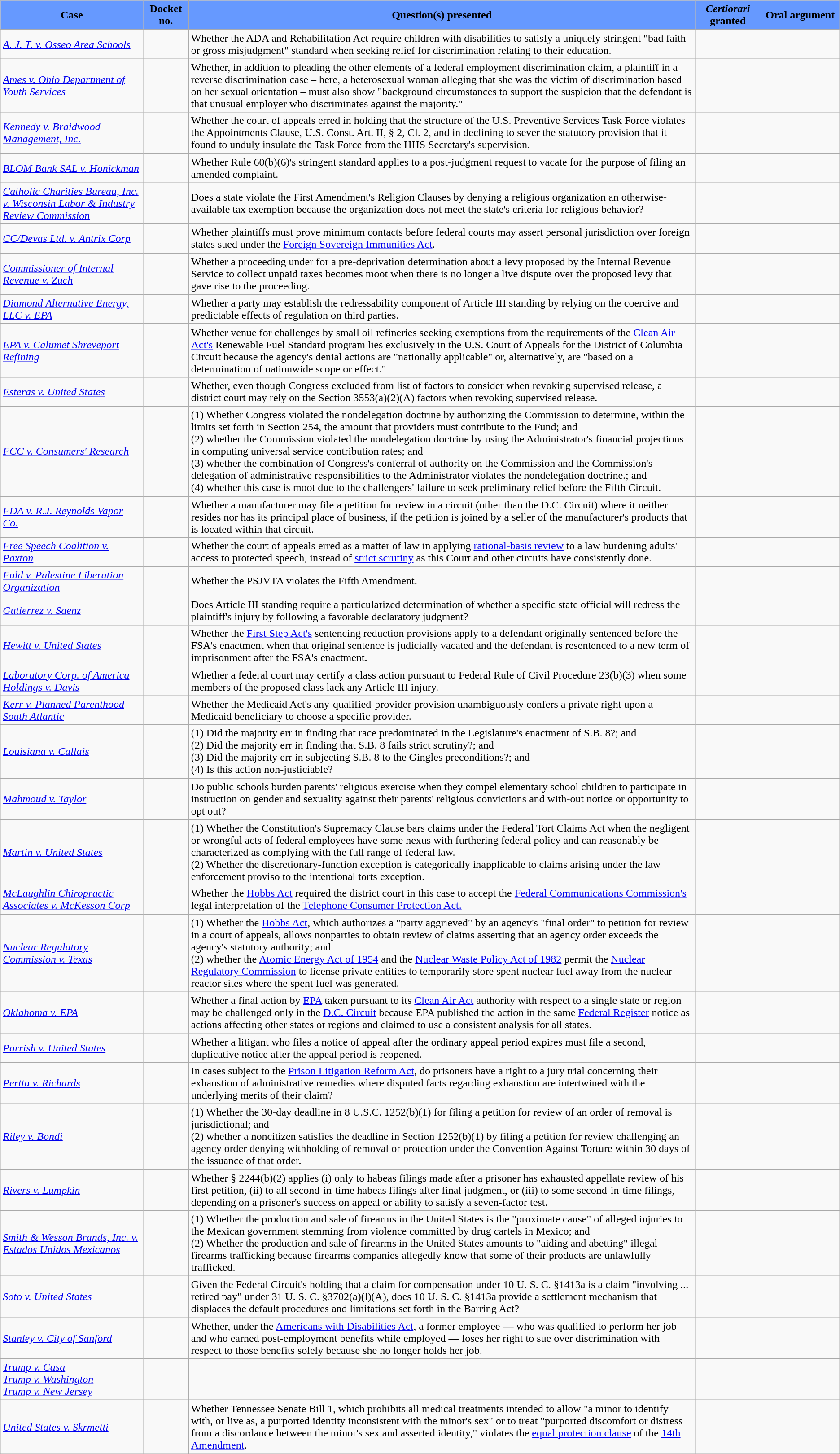<table class="wikitable sortable">
<tr>
<th style="background-color: #6699FF;">Case</th>
<th style="background-color: #6699FF; width:60px;">Docket no.</th>
<th style="background-color: #6699FF">Question(s) presented</th>
<th style="background-color: #6699FF; width:90px;"><em>Certiorari</em> granted</th>
<th style="background-color: #6699FF; width:110px;">Oral argument</th>
</tr>
<tr>
<td><em><a href='#'>A. J. T. v. Osseo Area Schools</a></em></td>
<td></td>
<td>Whether the ADA and Rehabilitation Act require children with disabilities to satisfy a uniquely stringent "bad faith or gross misjudgment" standard when seeking relief for discrimination relating to their education.</td>
<td></td>
<td></td>
</tr>
<tr>
<td><em><a href='#'>Ames v. Ohio Department of Youth Services</a></em></td>
<td></td>
<td>Whether, in addition to pleading the other elements of a federal employment discrimination claim, a plaintiff in a reverse discrimination case – here, a heterosexual woman alleging that she was the victim of discrimination based on her sexual orientation – must also show "background circumstances to support the suspicion that the defendant is that unusual employer who discriminates against the majority."</td>
<td></td>
<td></td>
</tr>
<tr>
<td><em><a href='#'>Kennedy v. Braidwood Management, Inc.</a></em></td>
<td></td>
<td>Whether the court of appeals erred in holding that the structure of the U.S. Preventive Services Task Force violates the Appointments Clause, U.S. Const. Art. II, § 2, Cl. 2, and in declining to sever the statutory provision that it found to unduly insulate the Task Force from the HHS Secretary's supervision.</td>
<td></td>
<td></td>
</tr>
<tr>
<td><em><a href='#'>BLOM Bank SAL v. Honickman</a></em></td>
<td></td>
<td>Whether Rule 60(b)(6)'s stringent standard applies to a post-judgment request to vacate for the purpose of filing an amended complaint.</td>
<td></td>
<td></td>
</tr>
<tr>
<td><em><a href='#'>Catholic Charities Bureau, Inc. v. Wisconsin Labor & Industry Review Commission</a></em></td>
<td></td>
<td>Does a state violate the First Amendment's Religion Clauses by denying a religious organization an otherwise-available tax exemption because the organization does not meet the state's criteria for religious behavior?</td>
<td></td>
<td></td>
</tr>
<tr>
<td><em><a href='#'>CC/Devas Ltd. v. Antrix Corp</a></em></td>
<td><br></td>
<td>Whether plaintiffs must prove minimum contacts before federal courts may assert personal jurisdiction over foreign states sued under the <a href='#'>Foreign Sovereign Immunities Act</a>.</td>
<td></td>
<td></td>
</tr>
<tr>
<td><em><a href='#'>Commissioner of Internal Revenue v. Zuch</a></em></td>
<td></td>
<td>Whether a proceeding under  for a pre-deprivation determination about a levy proposed by the Internal Revenue Service to collect unpaid taxes becomes moot when there is no longer a live dispute over the proposed levy that gave rise to the proceeding.</td>
<td></td>
<td></td>
</tr>
<tr>
<td><em><a href='#'>Diamond Alternative Energy, LLC v. EPA</a></em></td>
<td></td>
<td>Whether a party may establish the redressability component of Article III standing by relying on the coercive and predictable effects of regulation on third parties.</td>
<td></td>
<td></td>
</tr>
<tr>
<td><em><a href='#'>EPA v. Calumet Shreveport Refining</a></em></td>
<td></td>
<td>Whether venue for challenges by small oil refineries seeking exemptions from the requirements of the <a href='#'>Clean Air Act's</a> Renewable Fuel Standard program lies exclusively in the U.S. Court of Appeals for the District of Columbia Circuit because the agency's denial actions are "nationally applicable" or, alternatively, are "based on a determination of nationwide scope or effect."</td>
<td></td>
<td></td>
</tr>
<tr>
<td><em><a href='#'>Esteras v. United States</a></em></td>
<td></td>
<td>Whether, even though Congress excluded  from  list of factors to consider when revoking supervised release, a district court may rely on the Section 3553(a)(2)(A) factors when revoking supervised release.</td>
<td></td>
<td></td>
</tr>
<tr>
<td><em><a href='#'>FCC v. Consumers' Research</a></em></td>
<td><br></td>
<td>(1) Whether Congress violated the nondelegation doctrine by authorizing the Commission to determine, within the limits set forth in Section 254, the amount that providers must contribute to the Fund; and<br>(2) whether the Commission violated the nondelegation doctrine by using the Administrator's financial projections in computing universal service contribution rates; and<br>(3) whether the combination of Congress's conferral of authority on the Commission and the Commission's delegation of administrative responsibilities to the Administrator violates the nondelegation doctrine.; and<br>(4) whether this case is moot due to the challengers' failure to seek preliminary relief before the Fifth Circuit.</td>
<td></td>
<td></td>
</tr>
<tr>
<td><em><a href='#'>FDA v. R.J. Reynolds Vapor Co.</a></em></td>
<td></td>
<td>Whether a manufacturer may file a petition for review in a circuit (other than the D.C. Circuit) where it neither resides nor has its principal place of business, if the petition is joined by a seller of the manufacturer's products that is located within that circuit.</td>
<td></td>
<td></td>
</tr>
<tr>
<td><em><a href='#'>Free Speech Coalition v. Paxton</a></em></td>
<td></td>
<td>Whether the court of appeals erred as a matter of law in applying <a href='#'>rational-basis review</a> to a law burdening adults' access to protected speech, instead of <a href='#'>strict scrutiny</a> as this Court and other circuits have consistently done.</td>
<td></td>
<td></td>
</tr>
<tr>
<td><em><a href='#'>Fuld v. Palestine Liberation Organization</a></em></td>
<td><br></td>
<td>Whether the PSJVTA violates the Fifth Amendment.</td>
<td></td>
<td></td>
</tr>
<tr>
<td><em><a href='#'>Gutierrez v. Saenz</a></em></td>
<td></td>
<td>Does Article III standing require a particularized determination of whether a specific state official will redress the plaintiff's injury by following a favorable declaratory judgment?</td>
<td></td>
<td></td>
</tr>
<tr>
<td><em><a href='#'>Hewitt v. United States</a></em></td>
<td><br></td>
<td>Whether the <a href='#'>First Step Act's</a> sentencing reduction provisions apply to a defendant originally sentenced before the FSA's enactment when that original sentence is judicially vacated and the defendant is resentenced to a new term of imprisonment after the FSA's enactment.</td>
<td></td>
<td></td>
</tr>
<tr>
<td><em><a href='#'>Laboratory Corp. of America Holdings v. Davis</a></em></td>
<td></td>
<td>Whether a federal court may certify a class action pursuant to Federal Rule of Civil Procedure 23(b)(3) when some members of the proposed class lack any Article III injury.</td>
<td></td>
<td></td>
</tr>
<tr>
<td><em><a href='#'>Kerr v. Planned Parenthood South Atlantic</a></em></td>
<td></td>
<td>Whether the Medicaid Act's any-qualified-provider provision unambiguously confers a private right upon a Medicaid beneficiary to choose a specific provider.</td>
<td></td>
<td></td>
</tr>
<tr>
<td><em><a href='#'>Louisiana v. Callais</a></em></td>
<td><br></td>
<td>(1) Did the majority err in finding that race predominated in the Legislature's enactment of S.B. 8?; and<br>(2) Did the majority err in finding that S.B. 8 fails strict scrutiny?; and<br>(3) Did the majority err in subjecting S.B. 8 to the Gingles preconditions?; and<br>(4) Is this action non-justiciable?</td>
<td></td>
<td></td>
</tr>
<tr>
<td><em><a href='#'>Mahmoud v. Taylor</a></em></td>
<td></td>
<td>Do public schools burden parents' religious exercise when they compel elementary school children to participate in instruction on gender and sexuality against their parents' religious convictions and with-out notice or opportunity to opt out?</td>
<td></td>
<td></td>
</tr>
<tr>
<td><em><a href='#'>Martin v. United States</a></em></td>
<td></td>
<td>(1) Whether the Constitution's Supremacy Clause bars claims under the Federal Tort Claims Act when the negligent or wrongful acts of federal employees have  some nexus with furthering federal policy and can reasonably be characterized as complying with the full range of federal law.<br>(2) Whether the discretionary-function exception is categorically inapplicable to claims arising under the law enforcement proviso to the intentional torts exception.</td>
<td></td>
<td></td>
</tr>
<tr>
<td><em><a href='#'>McLaughlin Chiropractic Associates v. McKesson Corp</a></em></td>
<td></td>
<td>Whether the <a href='#'>Hobbs Act</a> required the district court in this case to accept the <a href='#'>Federal Communications Commission's</a> legal interpretation of the <a href='#'>Telephone Consumer Protection Act.</a></td>
<td></td>
<td></td>
</tr>
<tr>
<td><em><a href='#'>Nuclear Regulatory Commission v. Texas</a></em></td>
<td><br></td>
<td>(1) Whether the <a href='#'>Hobbs Act</a>, which authorizes a "party aggrieved" by an agency's "final order" to petition for review in a court of appeals, allows nonparties to obtain review of claims asserting that an agency order exceeds the agency's statutory authority; and <br>(2) whether the <a href='#'>Atomic Energy Act of 1954</a> and the <a href='#'>Nuclear Waste Policy Act of 1982</a> permit the <a href='#'>Nuclear Regulatory Commission</a> to license private entities to temporarily store spent nuclear fuel away from the nuclear-reactor sites where the spent fuel was generated.</td>
<td></td>
<td></td>
</tr>
<tr>
<td><em><a href='#'>Oklahoma v. EPA</a></em></td>
<td><br></td>
<td>Whether a final action by <a href='#'>EPA</a> taken pursuant to its <a href='#'>Clean Air Act</a> authority with respect to a single state or region may be challenged only in the <a href='#'>D.C. Circuit</a> because EPA published the action in the same <a href='#'>Federal Register</a> notice as actions affecting other states or regions and claimed to use a consistent analysis for all states.</td>
<td></td>
<td></td>
</tr>
<tr>
<td><em><a href='#'>Parrish v. United States</a></em></td>
<td></td>
<td>Whether a litigant who files a notice of appeal after the ordinary appeal period expires must file a second, duplicative notice after the appeal period is reopened.</td>
<td></td>
<td></td>
</tr>
<tr>
<td><em><a href='#'>Perttu v. Richards</a></em></td>
<td></td>
<td>In cases subject to the <a href='#'>Prison Litigation Reform Act</a>, do prisoners have a right to a jury trial concerning their exhaustion of administrative remedies where disputed facts regarding exhaustion are intertwined with the underlying merits of their claim?</td>
<td></td>
<td></td>
</tr>
<tr>
<td><em><a href='#'>Riley v. Bondi</a></em></td>
<td></td>
<td>(1) Whether the 30-day deadline in 8 U.S.C. 1252(b)(1) for filing a petition for review of an order of removal is jurisdictional; and<br>(2) whether a noncitizen satisfies the deadline in Section 1252(b)(1) by filing a petition for review challenging an agency order denying withholding of removal or protection under the Convention Against Torture within 30 days of the issuance of that order.</td>
<td></td>
<td></td>
</tr>
<tr>
<td><em><a href='#'>Rivers v. Lumpkin</a></em></td>
<td></td>
<td>Whether § 2244(b)(2) applies (i) only to habeas filings made after a prisoner has exhausted appellate review of his first petition, (ii) to all second-in-time habeas filings after final judgment, or (iii) to some second-in-time filings, depending on a prisoner's success on appeal or ability to satisfy a seven-factor test.</td>
<td></td>
<td></td>
</tr>
<tr>
<td><em><a href='#'>Smith & Wesson Brands, Inc. v. Estados Unidos Mexicanos</a></em></td>
<td></td>
<td>(1) Whether the production and sale of firearms in the United States is the "proximate cause" of alleged injuries to the Mexican government stemming from violence committed by drug cartels in Mexico; and<br>(2) Whether the production and sale of firearms in the United States amounts to "aiding and abetting" illegal firearms trafficking because firearms companies allegedly know that some of their products are unlawfully trafficked.</td>
<td></td>
<td></td>
</tr>
<tr>
<td><em><a href='#'>Soto v. United States</a></em></td>
<td></td>
<td>Given the Federal Circuit's holding that a claim for compensation under 10 U. S. C. §1413a is a claim "involving ... retired pay" under 31 U. S. C. §3702(a)(l)(A), does 10 U. S. C. §1413a provide a settlement mechanism that displaces the default procedures and limitations set forth in the Barring Act?</td>
<td></td>
<td></td>
</tr>
<tr>
<td><em><a href='#'>Stanley v. City of Sanford</a></em></td>
<td></td>
<td>Whether, under the <a href='#'>Americans with Disabilities Act</a>, a former employee — who was qualified to perform her job and who earned post-employment benefits while employed — loses her right to sue over discrimination with respect to those benefits solely because she no longer holds her job.</td>
<td></td>
<td></td>
</tr>
<tr>
<td><em><a href='#'>Trump v. Casa</a></em><br><em><a href='#'>Trump v. Washington</a></em><br><em><a href='#'>Trump v. New Jersey</a></em></td>
<td><br><br></td>
<td></td>
<td></td>
<td></td>
</tr>
<tr>
<td><em><a href='#'>United States v. Skrmetti</a></em></td>
<td></td>
<td>Whether Tennessee Senate Bill 1, which prohibits all medical treatments intended to allow "a minor to identify with, or live as, a purported identity inconsistent with the minor's sex" or to treat "purported discomfort or distress from a discordance between the minor's sex and asserted identity," violates the <a href='#'>equal protection clause</a> of the <a href='#'>14th Amendment</a>.</td>
<td></td>
<td></td>
</tr>
</table>
